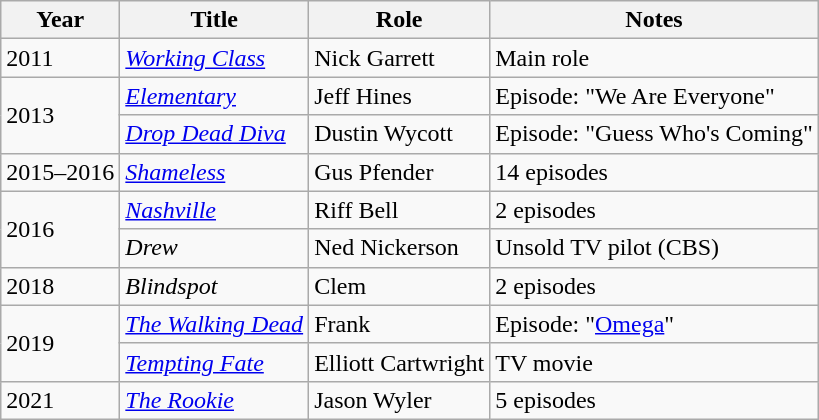<table class="wikitable sortable">
<tr>
<th>Year</th>
<th>Title</th>
<th>Role</th>
<th class="unsortable">Notes</th>
</tr>
<tr>
<td>2011</td>
<td><em><a href='#'>Working Class</a></em></td>
<td>Nick Garrett</td>
<td>Main role</td>
</tr>
<tr>
<td rowspan=2>2013</td>
<td><em><a href='#'>Elementary</a></em></td>
<td>Jeff Hines</td>
<td>Episode: "We Are Everyone"</td>
</tr>
<tr>
<td><em><a href='#'>Drop Dead Diva</a></em></td>
<td>Dustin Wycott</td>
<td>Episode: "Guess Who's Coming"</td>
</tr>
<tr>
<td>2015–2016</td>
<td><em><a href='#'>Shameless</a></em></td>
<td>Gus Pfender</td>
<td>14 episodes</td>
</tr>
<tr>
<td rowspan=2>2016</td>
<td><em><a href='#'>Nashville</a></em></td>
<td>Riff Bell</td>
<td>2 episodes</td>
</tr>
<tr>
<td><em>Drew</em></td>
<td>Ned Nickerson</td>
<td>Unsold TV pilot (CBS)</td>
</tr>
<tr>
<td>2018</td>
<td><em>Blindspot</em></td>
<td>Clem</td>
<td>2 episodes</td>
</tr>
<tr>
<td rowspan=2>2019</td>
<td><em><a href='#'>The Walking Dead</a></em></td>
<td>Frank</td>
<td>Episode: "<a href='#'>Omega</a>"</td>
</tr>
<tr>
<td><em><a href='#'>Tempting Fate</a></em></td>
<td>Elliott Cartwright</td>
<td>TV movie</td>
</tr>
<tr>
<td>2021</td>
<td><em><a href='#'>The Rookie</a></em></td>
<td>Jason Wyler</td>
<td>5 episodes</td>
</tr>
</table>
